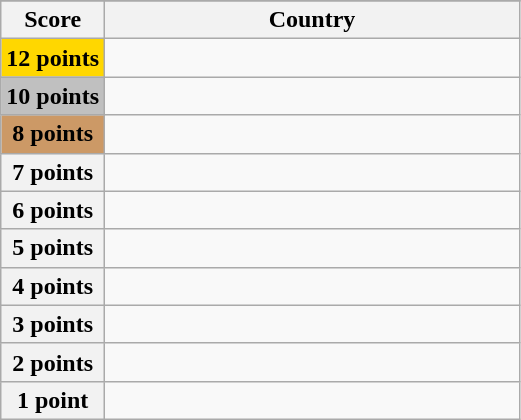<table class="wikitable">
<tr>
</tr>
<tr>
<th scope="col" width="20%">Score</th>
<th scope="col">Country</th>
</tr>
<tr>
<th scope="row" style="background:gold">12 points</th>
<td></td>
</tr>
<tr>
<th scope="row" style="background:silver">10 points</th>
<td></td>
</tr>
<tr>
<th scope="row" style="background:#CC9966">8 points</th>
<td></td>
</tr>
<tr>
<th scope="row">7 points</th>
<td></td>
</tr>
<tr>
<th scope="row">6 points</th>
<td></td>
</tr>
<tr>
<th scope="row">5 points</th>
<td></td>
</tr>
<tr>
<th scope="row">4 points</th>
<td></td>
</tr>
<tr>
<th scope="row">3 points</th>
<td></td>
</tr>
<tr>
<th scope="row">2 points</th>
<td></td>
</tr>
<tr>
<th scope="row">1 point</th>
<td></td>
</tr>
</table>
